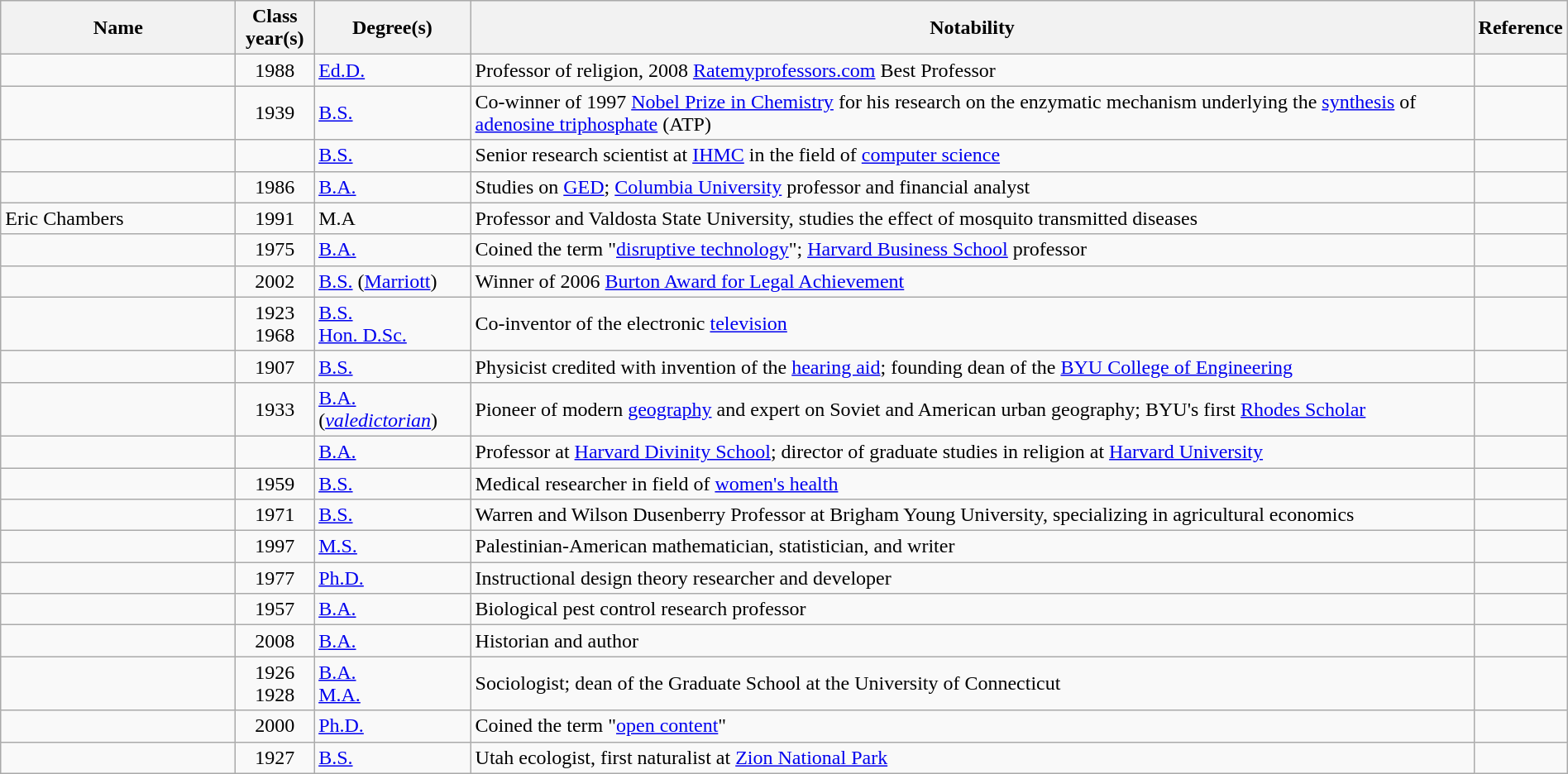<table class="wikitable sortable" style="width:100%">
<tr>
<th style="width:15%;">Name</th>
<th style="width:5%;">Class year(s)</th>
<th style="width:10%;">Degree(s)</th>
<th style="width:*;" class="unsortable">Notability</th>
<th style="width:5%;" class="unsortable">Reference</th>
</tr>
<tr>
<td></td>
<td style="text-align:center;">1988</td>
<td><a href='#'>Ed.D.</a></td>
<td>Professor of religion, 2008 <a href='#'>Ratemyprofessors.com</a> Best Professor</td>
<td style="text-align:center;"></td>
</tr>
<tr>
<td></td>
<td style="text-align:center;">1939</td>
<td><a href='#'>B.S.</a></td>
<td>Co-winner of 1997 <a href='#'>Nobel Prize in Chemistry</a> for his research on the enzymatic mechanism underlying the <a href='#'>synthesis</a> of <a href='#'>adenosine triphosphate</a> (ATP)</td>
<td style="text-align:center;"></td>
</tr>
<tr>
<td></td>
<td style="text-align:center;"></td>
<td><a href='#'>B.S.</a></td>
<td>Senior research scientist at <a href='#'>IHMC</a> in the field of <a href='#'>computer science</a></td>
<td style="text-align:center;"></td>
</tr>
<tr>
<td></td>
<td style="text-align:center;">1986</td>
<td><a href='#'>B.A.</a></td>
<td>Studies on <a href='#'>GED</a>; <a href='#'>Columbia University</a> professor and financial analyst</td>
<td style="text-align:center;"></td>
</tr>
<tr>
<td>Eric Chambers</td>
<td style="text-align:center;">1991</td>
<td>M.A</td>
<td>Professor and Valdosta State University, studies the effect of mosquito transmitted diseases</td>
<td style="text-align:center;"></td>
</tr>
<tr>
<td></td>
<td style="text-align:center;">1975</td>
<td><a href='#'>B.A.</a></td>
<td>Coined the term "<a href='#'>disruptive technology</a>"; <a href='#'>Harvard Business School</a> professor</td>
<td style="text-align:center;"></td>
</tr>
<tr>
<td></td>
<td style="text-align:center;">2002</td>
<td><a href='#'>B.S.</a> (<a href='#'>Marriott</a>)</td>
<td>Winner of 2006 <a href='#'>Burton Award for Legal Achievement</a></td>
<td style="text-align:center;"></td>
</tr>
<tr>
<td></td>
<td style="text-align:center;">1923<br>1968</td>
<td><a href='#'>B.S.</a><br><a href='#'>Hon. D.Sc.</a></td>
<td>Co-inventor of the electronic <a href='#'>television</a></td>
<td style="text-align:center;"></td>
</tr>
<tr>
<td></td>
<td style="text-align:center;">1907</td>
<td><a href='#'>B.S.</a></td>
<td>Physicist credited with invention of the <a href='#'>hearing aid</a>; founding dean of the <a href='#'>BYU College of Engineering</a></td>
<td style="text-align:center;"></td>
</tr>
<tr>
<td></td>
<td style="text-align:center;">1933</td>
<td><a href='#'>B.A.</a> (<em><a href='#'>valedictorian</a></em>)</td>
<td>Pioneer of modern <a href='#'>geography</a> and expert on Soviet and American urban geography; BYU's first <a href='#'>Rhodes Scholar</a></td>
<td style="text-align:center;"></td>
</tr>
<tr>
<td></td>
<td></td>
<td><a href='#'>B.A.</a></td>
<td>Professor at <a href='#'>Harvard Divinity School</a>; director of graduate studies in religion at <a href='#'>Harvard University</a></td>
<td style="text-align:center;"></td>
</tr>
<tr>
<td></td>
<td style="text-align:center;">1959</td>
<td><a href='#'>B.S.</a></td>
<td>Medical researcher in field of <a href='#'>women's health</a></td>
<td style="text-align:center;"></td>
</tr>
<tr>
<td></td>
<td style="text-align:center;">1971</td>
<td><a href='#'>B.S.</a></td>
<td>Warren and Wilson Dusenberry Professor at Brigham Young University, specializing in agricultural economics</td>
<td style="text-align:center;"></td>
</tr>
<tr>
<td></td>
<td style="text-align:center;">1997</td>
<td><a href='#'>M.S.</a></td>
<td>Palestinian-American mathematician, statistician, and writer</td>
<td style="text-align:center;"></td>
</tr>
<tr>
<td></td>
<td style="text-align:center;">1977</td>
<td><a href='#'>Ph.D.</a></td>
<td>Instructional design theory researcher and developer</td>
<td style="text-align:center;"></td>
</tr>
<tr>
<td></td>
<td style="text-align:center;">1957</td>
<td><a href='#'>B.A.</a></td>
<td>Biological pest control research professor</td>
<td style="text-align:center;"></td>
</tr>
<tr>
<td></td>
<td style="text-align:center;">2008</td>
<td><a href='#'>B.A.</a></td>
<td>Historian and author</td>
<td style="text-align:center;"></td>
</tr>
<tr>
<td></td>
<td style="text-align:center;">1926<br>1928</td>
<td><a href='#'>B.A.</a><br><a href='#'>M.A.</a></td>
<td>Sociologist; dean of the Graduate School at the University of Connecticut</td>
<td style="text-align:center;"></td>
</tr>
<tr>
<td></td>
<td style="text-align:center;">2000</td>
<td><a href='#'>Ph.D.</a></td>
<td>Coined the term "<a href='#'>open content</a>"</td>
<td style="text-align:center;"></td>
</tr>
<tr>
<td></td>
<td style="text-align:center;">1927</td>
<td><a href='#'>B.S.</a></td>
<td>Utah ecologist, first naturalist at <a href='#'>Zion National Park</a></td>
<td style="text-align:center;"></td>
</tr>
</table>
